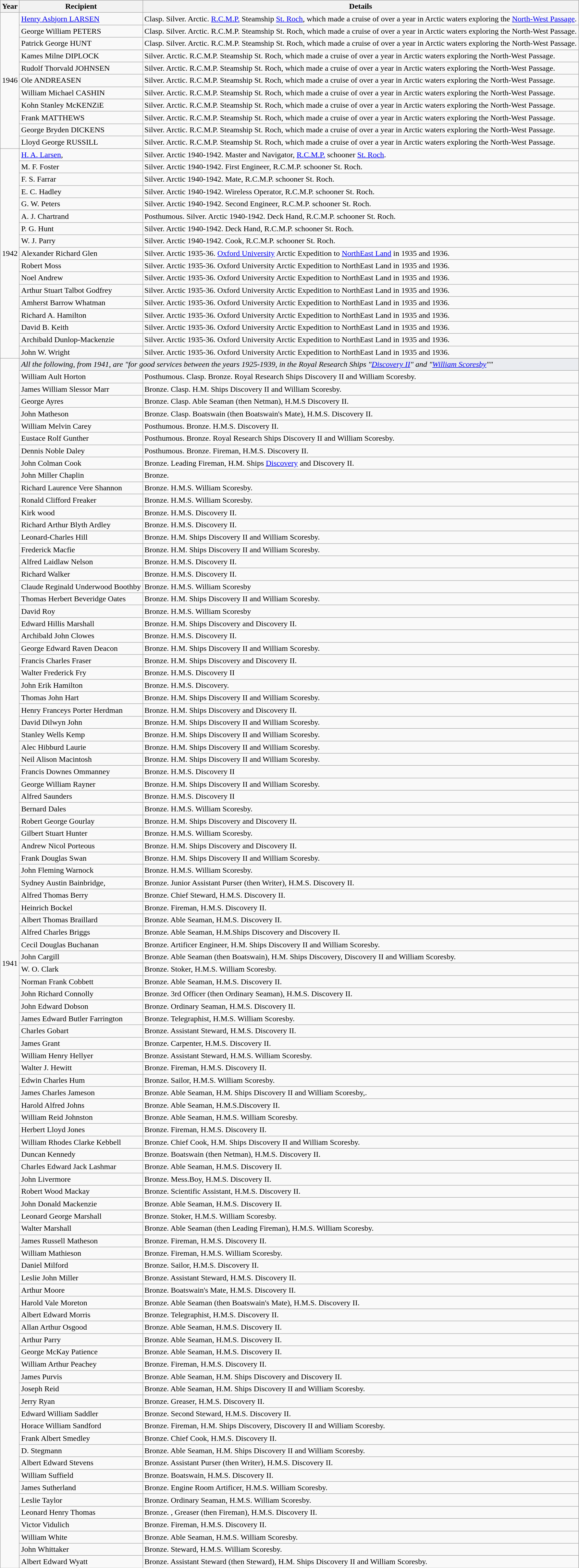<table class="wikitable">
<tr>
<th>Year</th>
<th>Recipient</th>
<th>Details</th>
</tr>
<tr>
<td rowspan="11">1946</td>
<td><a href='#'>Henry Asbjorn LARSEN</a></td>
<td>Clasp. Silver. Arctic. <a href='#'>R.C.M.P.</a> Steamship <a href='#'>St. Roch</a>, which made a cruise of over a year in Arctic waters exploring the <a href='#'>North-West Passage</a>.</td>
</tr>
<tr>
<td>George William PETERS</td>
<td>Clasp. Silver. Arctic. R.C.M.P. Steamship St. Roch, which made a cruise of over a year in Arctic waters exploring the North-West Passage.</td>
</tr>
<tr>
<td>Patrick George HUNT</td>
<td>Clasp. Silver. Arctic. R.C.M.P. Steamship St. Roch, which made a cruise of over a year in Arctic waters exploring the North-West Passage.</td>
</tr>
<tr>
<td>Kames Milne DIPLOCK</td>
<td>Silver. Arctic. R.C.M.P. Steamship St. Roch, which made a cruise of over a year in Arctic waters exploring the North-West Passage.</td>
</tr>
<tr>
<td>Rudolf Thorvald JOHNSEN</td>
<td>Silver. Arctic. R.C.M.P. Steamship St. Roch, which made a cruise of over a year in Arctic waters exploring the North-West Passage.</td>
</tr>
<tr>
<td>Ole ANDREASEN</td>
<td>Silver. Arctic. R.C.M.P. Steamship St. Roch, which made a cruise of over a year in Arctic waters exploring the North-West Passage.</td>
</tr>
<tr>
<td>William Michael CASHIN</td>
<td>Silver. Arctic. R.C.M.P. Steamship St. Roch, which made a cruise of over a year in Arctic waters exploring the North-West Passage.</td>
</tr>
<tr>
<td>Kohn Stanley McKENZiE</td>
<td>Silver. Arctic. R.C.M.P. Steamship St. Roch, which made a cruise of over a year in Arctic waters exploring the North-West Passage.</td>
</tr>
<tr>
<td>Frank MATTHEWS</td>
<td>Silver. Arctic. R.C.M.P. Steamship St. Roch, which made a cruise of over a year in Arctic waters exploring the North-West Passage.</td>
</tr>
<tr>
<td>George Bryden DICKENS</td>
<td>Silver. Arctic. R.C.M.P. Steamship St. Roch, which made a cruise of over a year in Arctic waters exploring the North-West Passage.</td>
</tr>
<tr>
<td>Lloyd George RUSSILL</td>
<td>Silver. Arctic. R.C.M.P. Steamship St. Roch, which made a cruise of over a year in Arctic waters exploring the North-West Passage.</td>
</tr>
<tr>
<td rowspan="17">1942</td>
<td><a href='#'>H. A. Larsen</a>,</td>
<td>Silver. Arctic 1940-1942. Master and Navigator, <a href='#'>R.C.M.P.</a> schooner <a href='#'>St. Roch</a>.</td>
</tr>
<tr>
<td>M. F. Foster</td>
<td>Silver. Arctic 1940-1942. First Engineer, R.C.M.P. schooner St. Roch.</td>
</tr>
<tr>
<td>F. S. Farrar</td>
<td>Silver. Arctic 1940-1942. Mate, R.C.M.P. schooner St. Roch.</td>
</tr>
<tr>
<td>E. C. Hadley</td>
<td>Silver. Arctic 1940-1942. Wireless Operator, R.C.M.P. schooner St. Roch.</td>
</tr>
<tr>
<td>G. W. Peters</td>
<td>Silver. Arctic 1940-1942. Second Engineer, R.C.M.P. schooner St. Roch.</td>
</tr>
<tr>
<td>A. J. Chartrand</td>
<td>Posthumous. Silver. Arctic 1940-1942. Deck Hand, R.C.M.P. schooner St. Roch.</td>
</tr>
<tr>
<td>P. G. Hunt</td>
<td>Silver. Arctic 1940-1942. Deck Hand, R.C.M.P. schooner St. Roch.</td>
</tr>
<tr>
<td>W. J. Parry</td>
<td>Silver. Arctic 1940-1942. Cook, R.C.M.P. schooner St. Roch.</td>
</tr>
<tr>
<td>Alexander Richard Glen</td>
<td>Silver. Arctic 1935-36. <a href='#'>Oxford University</a> Arctic Expedition to <a href='#'>NorthEast Land</a> in 1935 and 1936.</td>
</tr>
<tr>
<td>Robert Moss</td>
<td>Silver. Arctic 1935-36. Oxford University Arctic Expedition to NorthEast Land in 1935 and 1936.</td>
</tr>
<tr>
<td>Noel Andrew</td>
<td>Silver. Arctic 1935-36. Oxford University Arctic Expedition to NorthEast Land in 1935 and 1936.</td>
</tr>
<tr>
<td>Arthur Stuart Talbot Godfrey</td>
<td>Silver. Arctic 1935-36. Oxford University Arctic Expedition to NorthEast Land in 1935 and 1936.</td>
</tr>
<tr>
<td>Amherst Barrow Whatman</td>
<td>Silver. Arctic 1935-36. Oxford University Arctic Expedition to NorthEast Land in 1935 and 1936.</td>
</tr>
<tr>
<td>Richard A. Hamilton</td>
<td>Silver. Arctic 1935-36. Oxford University Arctic Expedition to NorthEast Land in 1935 and 1936.</td>
</tr>
<tr>
<td>David B. Keith</td>
<td>Silver. Arctic 1935-36. Oxford University Arctic Expedition to NorthEast Land in 1935 and 1936.</td>
</tr>
<tr>
<td>Archibald Dunlop-Mackenzie</td>
<td>Silver. Arctic 1935-36. Oxford University Arctic Expedition to NorthEast Land in 1935 and 1936.</td>
</tr>
<tr>
<td>John W. Wright</td>
<td>Silver. Arctic 1935-36. Oxford University Arctic Expedition to NorthEast Land in 1935 and 1936.</td>
</tr>
<tr>
<td rowspan="98">1941</td>
<td colspan="2"; style="background: #eaecf0;"><em>All the following, from 1941, are "for good services between the years 1925-1939, in the Royal Research Ships "<a href='#'>Discovery II</a>" and "<a href='#'>William Scoresby</a>""</em></td>
</tr>
<tr>
<td>William Ault Horton</td>
<td>Posthumous. Clasp. Bronze. Royal Research Ships Discovery II and William Scoresby.</td>
</tr>
<tr>
<td>James William Slessor Marr</td>
<td>Bronze. Clasp. H.M. Ships Discovery II and William Scoresby.</td>
</tr>
<tr>
<td>George Ayres</td>
<td>Bronze. Clasp. Able Seaman (then Netman), H.M.S Discovery II.</td>
</tr>
<tr>
<td>John Matheson</td>
<td>Bronze. Clasp. Boatswain (then Boatswain's Mate), H.M.S. Discovery II.</td>
</tr>
<tr>
<td>William Melvin Carey</td>
<td>Posthumous. Bronze. H.M.S. Discovery II.</td>
</tr>
<tr>
<td>Eustace Rolf Gunther</td>
<td>Posthumous. Bronze. Royal Research Ships Discovery II and William Scoresby.</td>
</tr>
<tr>
<td>Dennis Noble Daley</td>
<td>Posthumous. Bronze. Fireman, H.M.S. Discovery II.</td>
</tr>
<tr>
<td>John Colman Cook</td>
<td>Bronze. Leading Fireman, H.M. Ships <a href='#'>Discovery</a> and Discovery II.</td>
</tr>
<tr>
<td>John Miller Chaplin</td>
<td>Bronze.</td>
</tr>
<tr>
<td>Richard Laurence Vere Shannon</td>
<td>Bronze. H.M.S. William Scoresby.</td>
</tr>
<tr>
<td>Ronald Clifford Freaker</td>
<td>Bronze. H.M.S. William Scoresby.</td>
</tr>
<tr>
<td>Kirk wood</td>
<td>Bronze. H.M.S. Discovery II.</td>
</tr>
<tr>
<td>Richard Arthur Blyth Ardley</td>
<td>Bronze. H.M.S. Discovery II.</td>
</tr>
<tr>
<td>Leonard-Charles Hill</td>
<td>Bronze. H.M. Ships Discovery II and William Scoresby.</td>
</tr>
<tr>
<td>Frederick Macfie</td>
<td>Bronze. H.M. Ships Discovery II and William Scoresby.</td>
</tr>
<tr>
<td>Alfred Laidlaw Nelson</td>
<td>Bronze. H.M.S. Discovery II.</td>
</tr>
<tr>
<td>Richard Walker</td>
<td>Bronze. H.M.S. Discovery II.</td>
</tr>
<tr>
<td>Claude Reginald Underwood Boothby</td>
<td>Bronze. H.M.S. William Scoresby</td>
</tr>
<tr>
<td>Thomas Herbert Beveridge Oates</td>
<td>Bronze. H.M. Ships Discovery II and William Scoresby.</td>
</tr>
<tr>
<td>David Roy</td>
<td>Bronze. H.M.S. William Scoresby</td>
</tr>
<tr>
<td>Edward Hillis Marshall</td>
<td>Bronze. H.M. Ships Discovery and Discovery II.</td>
</tr>
<tr>
<td>Archibald John Clowes</td>
<td>Bronze. H.M.S. Discovery II.</td>
</tr>
<tr>
<td>George Edward Raven Deacon</td>
<td>Bronze. H.M. Ships Discovery II and William Scoresby.</td>
</tr>
<tr>
<td>Francis Charles Fraser</td>
<td>Bronze. H.M. Ships Discovery and Discovery II.</td>
</tr>
<tr>
<td>Walter Frederick Fry</td>
<td>Bronze. H.M.S. Discovery II</td>
</tr>
<tr>
<td>John Erik Hamilton</td>
<td>Bronze. H.M.S. Discovery.</td>
</tr>
<tr>
<td>Thomas John Hart</td>
<td>Bronze. H.M. Ships Discovery II and William Scoresby.</td>
</tr>
<tr>
<td>Henry Franceys Porter Herdman</td>
<td>Bronze. H.M. Ships Discovery and Discovery II.</td>
</tr>
<tr>
<td>David Dilwyn John</td>
<td>Bronze. H.M. Ships Discovery II and William Scoresby.</td>
</tr>
<tr>
<td>Stanley Wells Kemp</td>
<td>Bronze. H.M. Ships Discovery II and William Scoresby.</td>
</tr>
<tr>
<td>Alec Hibburd Laurie</td>
<td>Bronze. H.M. Ships Discovery II and William Scoresby.</td>
</tr>
<tr>
<td>Neil Alison Macintosh</td>
<td>Bronze. H.M. Ships Discovery II and William Scoresby.</td>
</tr>
<tr>
<td>Francis Downes Ommanney</td>
<td>Bronze. H.M.S. Discovery II</td>
</tr>
<tr>
<td>George William Rayner</td>
<td>Bronze. H.M. Ships Discovery II and William Scoresby.</td>
</tr>
<tr>
<td>Alfred Saunders</td>
<td>Bronze. H.M.S. Discovery II</td>
</tr>
<tr>
<td>Bernard Dales</td>
<td>Bronze. H.M.S. William Scoresby.</td>
</tr>
<tr>
<td>Robert George Gourlay</td>
<td>Bronze. H.M. Ships Discovery and Discovery II.</td>
</tr>
<tr>
<td>Gilbert Stuart Hunter</td>
<td>Bronze. H.M.S. William Scoresby.</td>
</tr>
<tr>
<td>Andrew Nicol Porteous</td>
<td>Bronze. H.M. Ships Discovery and Discovery II.</td>
</tr>
<tr>
<td>Frank Douglas Swan</td>
<td>Bronze. H.M. Ships Discovery II and William Scoresby.</td>
</tr>
<tr>
<td>John Fleming Warnock</td>
<td>Bronze. H.M.S. William Scoresby.</td>
</tr>
<tr>
<td>Sydney Austin Bainbridge,</td>
<td>Bronze. Junior Assistant Purser (then Writer), H.M.S. Discovery II.</td>
</tr>
<tr>
<td>Alfred Thomas Berry</td>
<td>Bronze. Chief Steward, H.M.S. Discovery II.</td>
</tr>
<tr>
<td>Heinrich Bockel</td>
<td>Bronze. Fireman, H.M.S. Discovery II.</td>
</tr>
<tr>
<td>Albert Thomas Braillard</td>
<td>Bronze. Able Seaman, H.M.S. Discovery II.</td>
</tr>
<tr>
<td>Alfred Charles Briggs</td>
<td>Bronze. Able Seaman, H.M.Ships Discovery and Discovery II.</td>
</tr>
<tr>
<td>Cecil Douglas Buchanan</td>
<td>Bronze. Artificer Engineer, H.M. Ships Discovery II and William Scoresby.</td>
</tr>
<tr>
<td>John Cargill</td>
<td>Bronze. Able Seaman (then Boatswain), H.M. Ships Discovery, Discovery II and William Scoresby.</td>
</tr>
<tr>
<td>W. O. Clark</td>
<td>Bronze. Stoker, H.M.S. William Scoresby.</td>
</tr>
<tr>
<td>Norman Frank Cobbett</td>
<td>Bronze. Able Seaman, H.M.S. Discovery II.</td>
</tr>
<tr>
<td>John Richard Connolly</td>
<td>Bronze. 3rd Officer (then Ordinary Seaman), H.M.S. Discovery II.</td>
</tr>
<tr>
<td>John Edward Dobson</td>
<td>Bronze. Ordinary Seaman, H.M.S. Discovery II.</td>
</tr>
<tr>
<td>James Edward Butler Farrington</td>
<td>Bronze. Telegraphist, H.M.S. William Scoresby.</td>
</tr>
<tr>
<td>Charles Gobart</td>
<td>Bronze. Assistant Steward, H.M.S. Discovery II.</td>
</tr>
<tr>
<td>James Grant</td>
<td>Bronze. Carpenter, H.M.S. Discovery II.</td>
</tr>
<tr>
<td>William Henry Hellyer</td>
<td>Bronze. Assistant Steward, H.M.S. William Scoresby.</td>
</tr>
<tr>
<td>Walter J. Hewitt</td>
<td>Bronze. Fireman, H.M.S. Discovery II.</td>
</tr>
<tr>
<td>Edwin Charles Hum</td>
<td>Bronze. Sailor, H.M.S. William Scoresby.</td>
</tr>
<tr>
<td>James Charles Jameson</td>
<td>Bronze. Able Seaman, H.M. Ships Discovery II and William Scoresby,.</td>
</tr>
<tr>
<td>Harold Alfred Johns</td>
<td>Bronze. Able Seaman, H.M.S.Discovery II.</td>
</tr>
<tr>
<td>William Reid Johnston</td>
<td>Bronze. Able Seaman, H.M.S. William Scoresby.</td>
</tr>
<tr>
<td>Herbert Lloyd Jones</td>
<td>Bronze. Fireman, H.M.S. Discovery II.</td>
</tr>
<tr>
<td>William Rhodes Clarke Kebbell</td>
<td>Bronze. Chief Cook, H.M. Ships Discovery II and William Scoresby.</td>
</tr>
<tr>
<td>Duncan Kennedy</td>
<td>Bronze. Boatswain (then Netman), H.M.S. Discovery II.</td>
</tr>
<tr>
<td>Charles Edward Jack Lashmar</td>
<td>Bronze. Able Seaman, H.M.S. Discovery II.</td>
</tr>
<tr>
<td>John Livermore</td>
<td>Bronze. Mess.Boy, H.M.S. Discovery II.</td>
</tr>
<tr>
<td>Robert Wood Mackay</td>
<td>Bronze. Scientific Assistant, H.M.S. Discovery II.</td>
</tr>
<tr>
<td>John Donald Mackenzie</td>
<td>Bronze. Able Seaman, H.M.S. Discovery II.</td>
</tr>
<tr>
<td>Leonard George Marshall</td>
<td>Bronze. Stoker, H.M.S. William Scoresby.</td>
</tr>
<tr>
<td>Walter Marshall</td>
<td>Bronze. Able Seaman (then Leading Fireman), H.M.S. William Scoresby.</td>
</tr>
<tr>
<td>James Russell Matheson</td>
<td>Bronze. Fireman, H.M.S. Discovery II.</td>
</tr>
<tr>
<td>William Mathieson</td>
<td>Bronze. Fireman, H.M.S. William Scoresby.</td>
</tr>
<tr>
<td>Daniel Milford</td>
<td>Bronze. Sailor, H.M.S. Discovery II.</td>
</tr>
<tr>
<td>Leslie John Miller</td>
<td>Bronze. Assistant Steward, H.M.S. Discovery II.</td>
</tr>
<tr>
<td>Arthur Moore</td>
<td>Bronze. Boatswain's Mate, H.M.S. Discovery II.</td>
</tr>
<tr>
<td>Harold Vale Moreton</td>
<td>Bronze. Able Seaman (then Boatswain's Mate), H.M.S. Discovery II.</td>
</tr>
<tr>
<td>Albert Edward Morris</td>
<td>Bronze. Telegraphist, H.M.S. Discovery II.</td>
</tr>
<tr>
<td>Allan Arthur Osgood</td>
<td>Bronze. Able Seaman, H.M.S. Discovery II.</td>
</tr>
<tr>
<td>Arthur Parry</td>
<td>Bronze. Able Seaman, H.M.S. Discovery II.</td>
</tr>
<tr>
<td>George McKay Patience</td>
<td>Bronze. Able Seaman, H.M.S. Discovery II.</td>
</tr>
<tr>
<td>William Arthur Peachey</td>
<td>Bronze. Fireman, H.M.S. Discovery II.</td>
</tr>
<tr>
<td>James Purvis</td>
<td>Bronze. Able Seaman, H.M. Ships Discovery and Discovery II.</td>
</tr>
<tr>
<td>Joseph Reid</td>
<td>Bronze. Able Seaman, H.M. Ships Discovery II and William Scoresby.</td>
</tr>
<tr>
<td>Jerry Ryan</td>
<td>Bronze. Greaser, H.M.S. Discovery II.</td>
</tr>
<tr>
<td>Edward William Saddler</td>
<td>Bronze. Second Steward, H.M.S. Discovery II.</td>
</tr>
<tr>
<td>Horace William Sandford</td>
<td>Bronze. Fireman, H.M. Ships Discovery, Discovery II and William Scoresby.</td>
</tr>
<tr>
<td>Frank Albert Smedley</td>
<td>Bronze. Chief Cook, H.M.S. Discovery II.</td>
</tr>
<tr>
<td>D. Stegmann</td>
<td>Bronze. Able Seaman, H.M. Ships Discovery II and William Scoresby.</td>
</tr>
<tr>
<td>Albert Edward Stevens</td>
<td>Bronze. Assistant Purser (then Writer), H.M.S. Discovery II.</td>
</tr>
<tr>
<td>William Suffield</td>
<td>Bronze. Boatswain, H.M.S. Discovery II.</td>
</tr>
<tr>
<td>James Sutherland</td>
<td>Bronze. Engine Room Artificer, H.M.S. William Scoresby.</td>
</tr>
<tr>
<td>Leslie Taylor</td>
<td>Bronze. Ordinary Seaman, H.M.S. William Scoresby.</td>
</tr>
<tr>
<td>Leonard Henry Thomas</td>
<td>Bronze. , Greaser (then Fireman), H.M.S. Discovery II.</td>
</tr>
<tr>
<td>Victor Vidulich</td>
<td>Bronze. Fireman, H.M.S. Discovery II.</td>
</tr>
<tr>
<td>William White</td>
<td>Bronze. Able Seaman, H.M.S. William Scoresby.</td>
</tr>
<tr>
<td>John Whittaker</td>
<td>Bronze. Steward, H.M.S. William Scoresby.</td>
</tr>
<tr>
<td>Albert Edward Wyatt</td>
<td>Bronze. Assistant Steward (then Steward), H.M. Ships Discovery II and William Scoresby.</td>
</tr>
</table>
